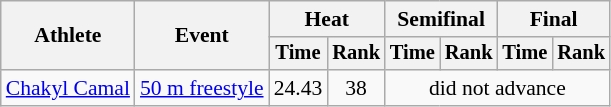<table class=wikitable style="font-size:90%">
<tr>
<th rowspan="2">Athlete</th>
<th rowspan="2">Event</th>
<th colspan="2">Heat</th>
<th colspan="2">Semifinal</th>
<th colspan="2">Final</th>
</tr>
<tr style="font-size:95%">
<th>Time</th>
<th>Rank</th>
<th>Time</th>
<th>Rank</th>
<th>Time</th>
<th>Rank</th>
</tr>
<tr align=center>
<td align=left><a href='#'>Chakyl Camal</a></td>
<td align=left><a href='#'>50 m freestyle</a></td>
<td>24.43</td>
<td>38</td>
<td colspan=4>did not advance</td>
</tr>
</table>
